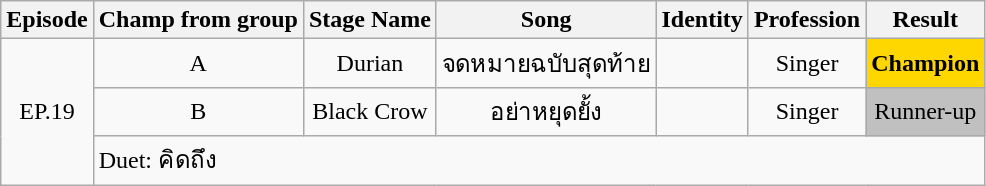<table class="wikitable">
<tr>
<th>Episode</th>
<th>Champ from group</th>
<th>Stage Name</th>
<th>Song</th>
<th>Identity</th>
<th>Profession</th>
<th>Result</th>
</tr>
<tr>
<td rowspan="3" align="center">EP.19</td>
<td align="center">A</td>
<td align="center">Durian</td>
<td align="center">จดหมายฉบับสุดท้าย</td>
<td align="center"></td>
<td align="center" rowspan="1">Singer</td>
<td style="background:gold;" align="center"><strong>Champion</strong></td>
</tr>
<tr>
<td align="center">B</td>
<td align="center">Black Crow</td>
<td align="center">อย่าหยุดยั้ง</td>
<td align="center"></td>
<td align="center" rowspan="1">Singer</td>
<td style="background:silver;" align="center">Runner-up</td>
</tr>
<tr>
<td colspan="6">Duet: คิดถึง</td>
</tr>
</table>
